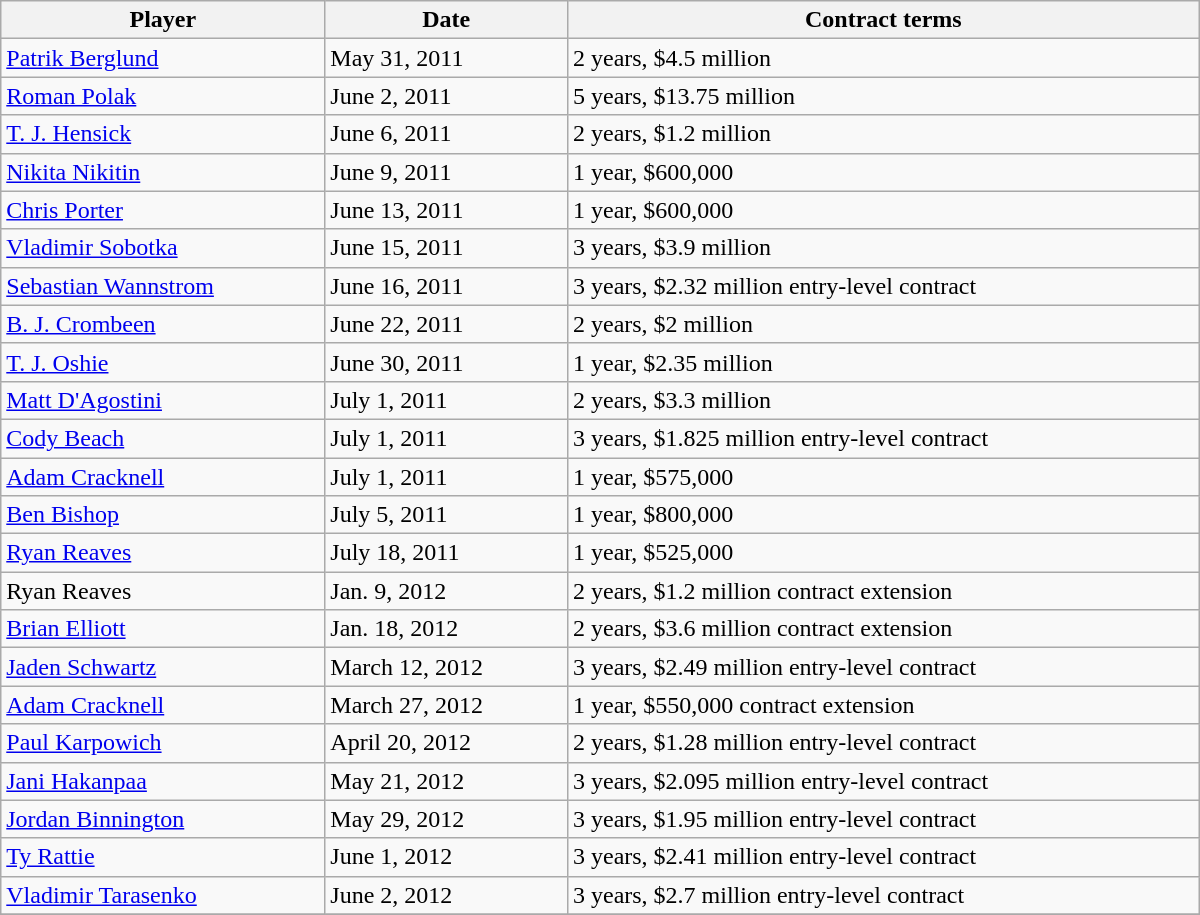<table class="wikitable" style="border-collapse: collapse; width: 50em; padding: 3;">
<tr>
<th>Player</th>
<th>Date</th>
<th>Contract terms</th>
</tr>
<tr>
<td><a href='#'>Patrik Berglund</a></td>
<td>May 31, 2011</td>
<td>2 years, $4.5 million</td>
</tr>
<tr>
<td><a href='#'>Roman Polak</a></td>
<td>June 2, 2011</td>
<td>5 years, $13.75 million</td>
</tr>
<tr>
<td><a href='#'>T. J. Hensick</a></td>
<td>June 6, 2011</td>
<td>2 years, $1.2 million</td>
</tr>
<tr>
<td><a href='#'>Nikita Nikitin</a></td>
<td>June 9, 2011</td>
<td>1 year, $600,000</td>
</tr>
<tr>
<td><a href='#'>Chris Porter</a></td>
<td>June 13, 2011</td>
<td>1 year, $600,000</td>
</tr>
<tr>
<td><a href='#'>Vladimir Sobotka</a></td>
<td>June 15, 2011</td>
<td>3 years, $3.9 million</td>
</tr>
<tr>
<td><a href='#'>Sebastian Wannstrom</a></td>
<td>June 16, 2011</td>
<td>3 years, $2.32 million entry-level contract</td>
</tr>
<tr>
<td><a href='#'>B. J. Crombeen</a></td>
<td>June 22, 2011</td>
<td>2 years, $2 million</td>
</tr>
<tr>
<td><a href='#'>T. J. Oshie</a></td>
<td>June 30, 2011</td>
<td>1 year, $2.35 million</td>
</tr>
<tr>
<td><a href='#'>Matt D'Agostini</a></td>
<td>July 1, 2011</td>
<td>2 years, $3.3 million</td>
</tr>
<tr>
<td><a href='#'>Cody Beach</a></td>
<td>July 1, 2011</td>
<td>3 years, $1.825 million entry-level contract</td>
</tr>
<tr>
<td><a href='#'>Adam Cracknell</a></td>
<td>July 1, 2011</td>
<td>1 year, $575,000</td>
</tr>
<tr>
<td><a href='#'>Ben Bishop</a></td>
<td>July 5, 2011</td>
<td>1 year, $800,000</td>
</tr>
<tr>
<td><a href='#'>Ryan Reaves</a></td>
<td>July 18, 2011</td>
<td>1 year, $525,000</td>
</tr>
<tr>
<td>Ryan Reaves</td>
<td>Jan. 9, 2012</td>
<td>2 years, $1.2 million contract extension</td>
</tr>
<tr>
<td><a href='#'>Brian Elliott</a></td>
<td>Jan. 18, 2012</td>
<td>2 years, $3.6 million contract extension</td>
</tr>
<tr>
<td><a href='#'>Jaden Schwartz</a></td>
<td>March 12, 2012</td>
<td>3 years, $2.49 million entry-level contract</td>
</tr>
<tr>
<td><a href='#'>Adam Cracknell</a></td>
<td>March 27, 2012</td>
<td>1 year, $550,000 contract extension</td>
</tr>
<tr>
<td><a href='#'>Paul Karpowich</a></td>
<td>April 20, 2012</td>
<td>2 years, $1.28 million entry-level contract</td>
</tr>
<tr>
<td><a href='#'>Jani Hakanpaa</a></td>
<td>May 21, 2012</td>
<td>3 years, $2.095 million entry-level contract</td>
</tr>
<tr>
<td><a href='#'>Jordan Binnington</a></td>
<td>May 29, 2012</td>
<td>3 years, $1.95 million entry-level contract</td>
</tr>
<tr>
<td><a href='#'>Ty Rattie</a></td>
<td>June 1, 2012</td>
<td>3 years, $2.41 million entry-level contract</td>
</tr>
<tr>
<td><a href='#'>Vladimir Tarasenko</a></td>
<td>June 2, 2012</td>
<td>3 years, $2.7 million entry-level contract</td>
</tr>
<tr>
</tr>
</table>
